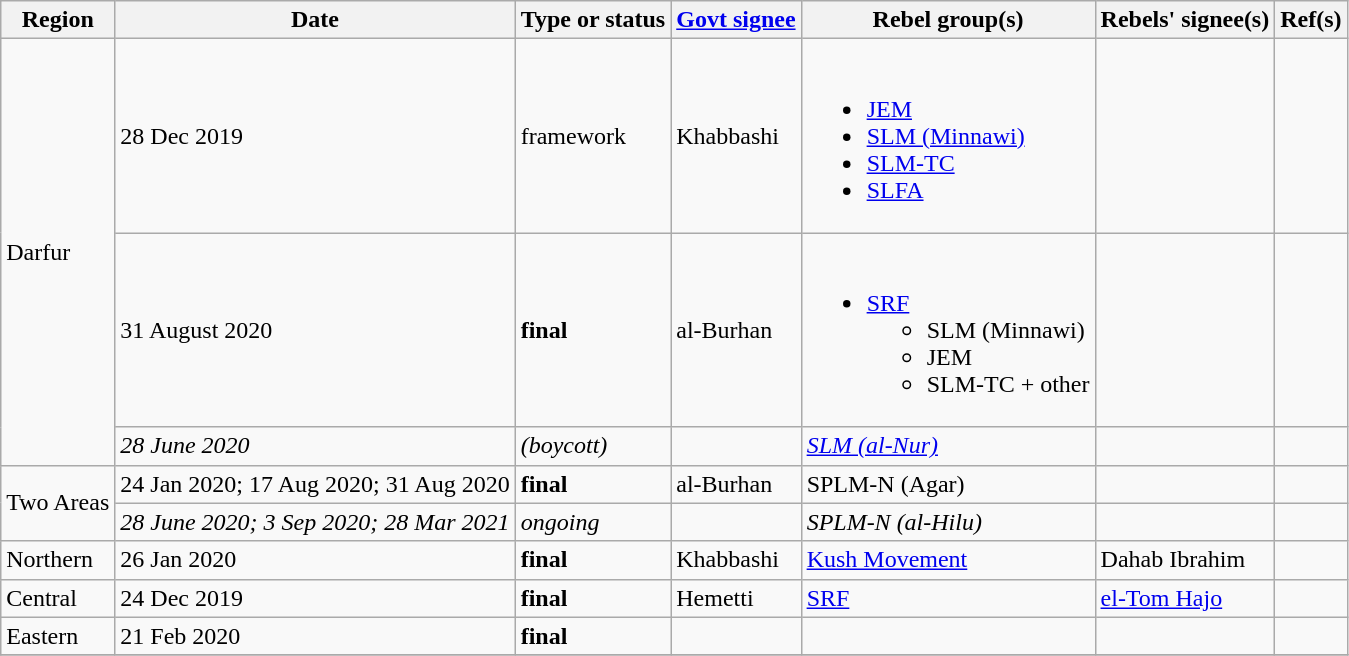<table class="wikitable center">
<tr>
<th>Region</th>
<th>Date</th>
<th>Type or status</th>
<th><a href='#'>Govt signee</a></th>
<th>Rebel group(s)</th>
<th>Rebels' signee(s)</th>
<th>Ref(s)</th>
</tr>
<tr>
<td rowspan="3">Darfur</td>
<td>28 Dec 2019</td>
<td>framework</td>
<td>Khabbashi</td>
<td><br><ul><li><a href='#'>JEM</a></li><li><a href='#'>SLM (Minnawi)</a></li><li><a href='#'>SLM-TC</a></li><li><a href='#'>SLFA</a></li></ul></td>
<td></td>
<td></td>
</tr>
<tr>
<td>31 August 2020</td>
<td><strong>final</strong></td>
<td>al-Burhan</td>
<td><br><ul><li><a href='#'>SRF</a><ul><li>SLM (Minnawi)</li><li>JEM</li><li>SLM-TC + other</li></ul></li></ul></td>
<td></td>
<td></td>
</tr>
<tr>
<td><em>28 June 2020</em></td>
<td><em>(boycott)</em></td>
<td></td>
<td><em><a href='#'>SLM (al-Nur)</a></em></td>
<td></td>
<td></td>
</tr>
<tr>
<td rowspan="2">Two Areas</td>
<td>24 Jan 2020; 17 Aug 2020; 31 Aug 2020</td>
<td><strong>final</strong></td>
<td>al-Burhan</td>
<td>SPLM-N (Agar)</td>
<td></td>
<td></td>
</tr>
<tr>
<td><em>28 June 2020; 3 Sep 2020; 28 Mar 2021</em></td>
<td><em>ongoing</em></td>
<td></td>
<td><em>SPLM-N (al-Hilu)</em></td>
<td></td>
<td></td>
</tr>
<tr>
<td>Northern</td>
<td>26 Jan 2020</td>
<td><strong>final</strong></td>
<td>Khabbashi</td>
<td><a href='#'>Kush Movement</a></td>
<td>Dahab Ibrahim</td>
<td></td>
</tr>
<tr>
<td>Central</td>
<td>24 Dec 2019</td>
<td><strong>final</strong></td>
<td>Hemetti</td>
<td><a href='#'>SRF</a></td>
<td><a href='#'>el-Tom Hajo</a></td>
<td></td>
</tr>
<tr>
<td>Eastern</td>
<td>21 Feb 2020</td>
<td><strong>final</strong></td>
<td></td>
<td></td>
<td></td>
<td></td>
</tr>
<tr>
</tr>
</table>
